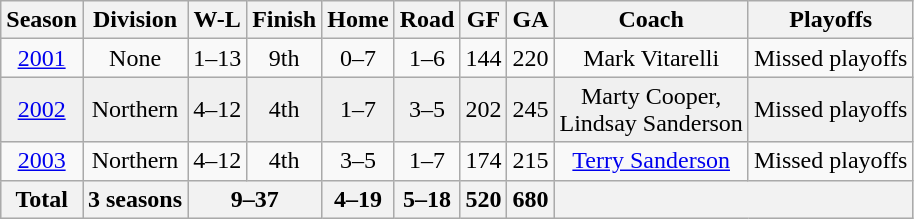<table class="wikitable">
<tr>
<th>Season</th>
<th>Division</th>
<th>W-L</th>
<th>Finish</th>
<th>Home</th>
<th>Road</th>
<th>GF</th>
<th>GA</th>
<th>Coach</th>
<th>Playoffs</th>
</tr>
<tr ALIGN=center>
<td><a href='#'>2001</a></td>
<td>None</td>
<td>1–13</td>
<td>9th</td>
<td>0–7</td>
<td>1–6</td>
<td>144</td>
<td>220</td>
<td>Mark Vitarelli</td>
<td>Missed playoffs</td>
</tr>
<tr ALIGN=center bgcolor="#f0f0f0">
<td><a href='#'>2002</a></td>
<td>Northern</td>
<td>4–12</td>
<td>4th</td>
<td>1–7</td>
<td>3–5</td>
<td>202</td>
<td>245</td>
<td>Marty Cooper,<br>Lindsay Sanderson</td>
<td>Missed playoffs</td>
</tr>
<tr ALIGN=center>
<td><a href='#'>2003</a></td>
<td>Northern</td>
<td>4–12</td>
<td>4th</td>
<td>3–5</td>
<td>1–7</td>
<td>174</td>
<td>215</td>
<td><a href='#'>Terry Sanderson</a></td>
<td>Missed playoffs</td>
</tr>
<tr ALIGN=center bgcolor="#e0e0e0">
<th>Total</th>
<th>3 seasons</th>
<th colspan="2">9–37</th>
<th>4–19</th>
<th>5–18</th>
<th>520</th>
<th>680</th>
<th colspan="2"></th>
</tr>
</table>
